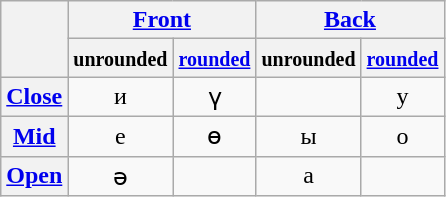<table class="wikitable" style="text-align:center">
<tr>
<th rowspan="2"></th>
<th colspan="2"><a href='#'>Front</a></th>
<th colspan="2"><a href='#'>Back</a></th>
</tr>
<tr>
<th><small>unrounded</small></th>
<th><a href='#'><small>rounded</small></a></th>
<th><small>unrounded</small></th>
<th><a href='#'><small>rounded</small></a></th>
</tr>
<tr>
<th><a href='#'>Close</a></th>
<td>и </td>
<td>ү </td>
<td></td>
<td>у </td>
</tr>
<tr>
<th><a href='#'>Mid</a></th>
<td>е </td>
<td>ө </td>
<td>ы </td>
<td>о </td>
</tr>
<tr>
<th><a href='#'>Open</a></th>
<td>ә </td>
<td></td>
<td>а </td>
<td></td>
</tr>
</table>
